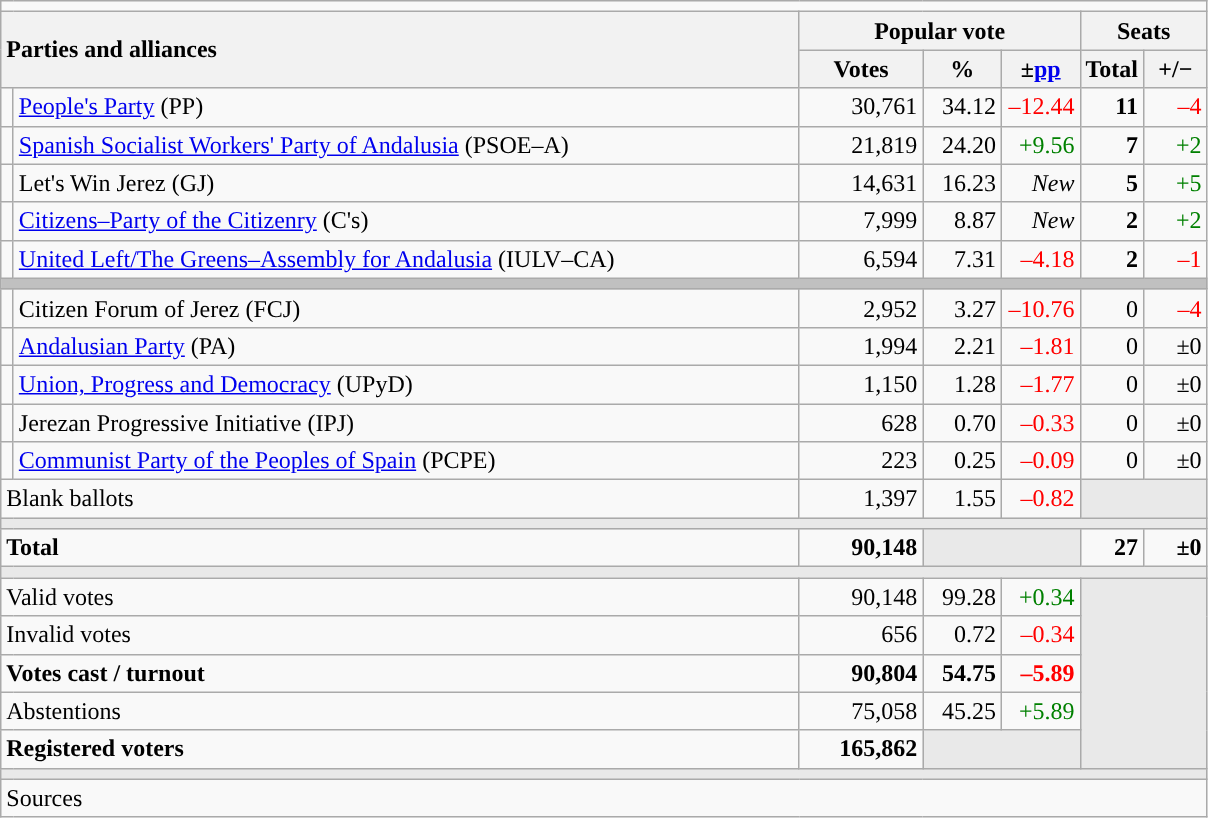<table class="wikitable" style="text-align:right;">
<tr>
<td colspan="7"></td>
</tr>
<tr>
<th style="text-align:left;" rowspan="2" colspan="2" width="525">Parties and alliances</th>
<th colspan="3">Popular vote</th>
<th colspan="2">Seats</th>
</tr>
<tr>
<th width="75">Votes</th>
<th width="45">%</th>
<th width="45">±<a href='#'>pp</a></th>
<th width="35">Total</th>
<th width="35">+/−</th>
</tr>
<tr>
<td width="1" style="color:inherit;background:"></td>
<td align="left"><a href='#'>People's Party</a> (PP)</td>
<td>30,761</td>
<td>34.12</td>
<td style="color:red;">–12.44</td>
<td><strong>11</strong></td>
<td style="color:red;">–4</td>
</tr>
<tr>
<td style="color:inherit;background:"></td>
<td align="left"><a href='#'>Spanish Socialist Workers' Party of Andalusia</a> (PSOE–A)</td>
<td>21,819</td>
<td>24.20</td>
<td style="color:green;">+9.56</td>
<td><strong>7</strong></td>
<td style="color:green;">+2</td>
</tr>
<tr>
<td style="color:inherit;background:"></td>
<td align="left">Let's Win Jerez (GJ)</td>
<td>14,631</td>
<td>16.23</td>
<td><em>New</em></td>
<td><strong>5</strong></td>
<td style="color:green;">+5</td>
</tr>
<tr>
<td style="color:inherit;background:"></td>
<td align="left"><a href='#'>Citizens–Party of the Citizenry</a> (C's)</td>
<td>7,999</td>
<td>8.87</td>
<td><em>New</em></td>
<td><strong>2</strong></td>
<td style="color:green;">+2</td>
</tr>
<tr>
<td style="color:inherit;background:"></td>
<td align="left"><a href='#'>United Left/The Greens–Assembly for Andalusia</a> (IULV–CA)</td>
<td>6,594</td>
<td>7.31</td>
<td style="color:red;">–4.18</td>
<td><strong>2</strong></td>
<td style="color:red;">–1</td>
</tr>
<tr>
<td colspan="7" bgcolor="#C0C0C0"></td>
</tr>
<tr>
<td style="color:inherit;background:"></td>
<td align="left">Citizen Forum of Jerez (FCJ)</td>
<td>2,952</td>
<td>3.27</td>
<td style="color:red;">–10.76</td>
<td>0</td>
<td style="color:red;">–4</td>
</tr>
<tr>
<td style="color:inherit;background:"></td>
<td align="left"><a href='#'>Andalusian Party</a> (PA)</td>
<td>1,994</td>
<td>2.21</td>
<td style="color:red;">–1.81</td>
<td>0</td>
<td>±0</td>
</tr>
<tr>
<td style="color:inherit;background:"></td>
<td align="left"><a href='#'>Union, Progress and Democracy</a> (UPyD)</td>
<td>1,150</td>
<td>1.28</td>
<td style="color:red;">–1.77</td>
<td>0</td>
<td>±0</td>
</tr>
<tr>
<td style="color:inherit;background:"></td>
<td align="left">Jerezan Progressive Initiative (IPJ)</td>
<td>628</td>
<td>0.70</td>
<td style="color:red;">–0.33</td>
<td>0</td>
<td>±0</td>
</tr>
<tr>
<td style="color:inherit;background:"></td>
<td align="left"><a href='#'>Communist Party of the Peoples of Spain</a> (PCPE)</td>
<td>223</td>
<td>0.25</td>
<td style="color:red;">–0.09</td>
<td>0</td>
<td>±0</td>
</tr>
<tr>
<td align="left" colspan="2">Blank ballots</td>
<td>1,397</td>
<td>1.55</td>
<td style="color:red;">–0.82</td>
<td bgcolor="#E9E9E9" colspan="2"></td>
</tr>
<tr>
<td colspan="7" bgcolor="#E9E9E9"></td>
</tr>
<tr style="font-weight:bold;">
<td align="left" colspan="2">Total</td>
<td>90,148</td>
<td bgcolor="#E9E9E9" colspan="2"></td>
<td>27</td>
<td>±0</td>
</tr>
<tr>
<td colspan="7" bgcolor="#E9E9E9"></td>
</tr>
<tr>
<td align="left" colspan="2">Valid votes</td>
<td>90,148</td>
<td>99.28</td>
<td style="color:green;">+0.34</td>
<td bgcolor="#E9E9E9" colspan="2" rowspan="5"></td>
</tr>
<tr>
<td align="left" colspan="2">Invalid votes</td>
<td>656</td>
<td>0.72</td>
<td style="color:red;">–0.34</td>
</tr>
<tr style="font-weight:bold;">
<td align="left" colspan="2">Votes cast / turnout</td>
<td>90,804</td>
<td>54.75</td>
<td style="color:red;">–5.89</td>
</tr>
<tr>
<td align="left" colspan="2">Abstentions</td>
<td>75,058</td>
<td>45.25</td>
<td style="color:green;">+5.89</td>
</tr>
<tr style="font-weight:bold;">
<td align="left" colspan="2">Registered voters</td>
<td>165,862</td>
<td bgcolor="#E9E9E9" colspan="2"></td>
</tr>
<tr>
<td colspan="7" bgcolor="#E9E9E9"></td>
</tr>
<tr>
<td align="left" colspan="7">Sources</td>
</tr>
</table>
